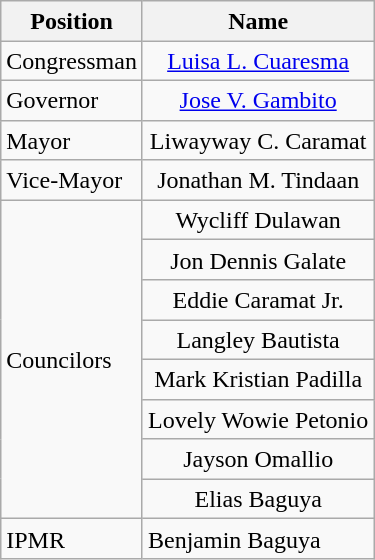<table class="wikitable" style="line-height:1.20em; font-size:100%;">
<tr>
<th>Position</th>
<th>Name</th>
</tr>
<tr>
<td>Congressman</td>
<td style="text-align:center;"><a href='#'>Luisa L. Cuaresma</a></td>
</tr>
<tr>
<td>Governor</td>
<td style="text-align:center;"><a href='#'>Jose V. Gambito</a></td>
</tr>
<tr>
<td>Mayor</td>
<td style="text-align:center;">Liwayway C. Caramat</td>
</tr>
<tr>
<td>Vice-Mayor</td>
<td style="text-align:center;">Jonathan M. Tindaan</td>
</tr>
<tr>
<td rowspan=8>Councilors</td>
<td style="text-align:center;">Wycliff Dulawan</td>
</tr>
<tr>
<td style="text-align:center;">Jon Dennis Galate</td>
</tr>
<tr>
<td style="text-align:center;">Eddie Caramat Jr.</td>
</tr>
<tr>
<td style="text-align:center;">Langley Bautista</td>
</tr>
<tr>
<td style="text-align:center;">Mark Kristian Padilla</td>
</tr>
<tr>
<td style="text-align:center;">Lovely Wowie Petonio</td>
</tr>
<tr>
<td style="text-align:center;">Jayson Omallio</td>
</tr>
<tr>
<td style="text-align:center;">Elias Baguya</td>
</tr>
<tr>
<td>IPMR</td>
<td>Benjamin Baguya</td>
</tr>
</table>
